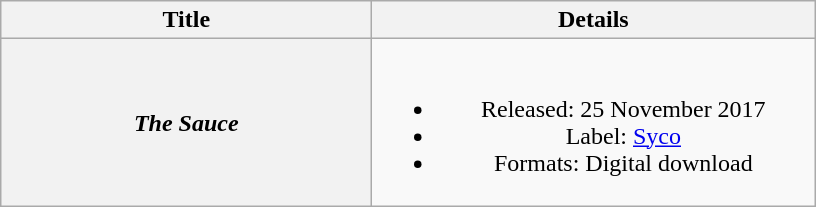<table class="wikitable plainrowheaders" style="text-align:center;">
<tr>
<th scope="col" style="width:15em;">Title</th>
<th scope="col" style="width:18em;">Details</th>
</tr>
<tr>
<th scope="row"><em>The Sauce</em></th>
<td><br><ul><li>Released: 25 November 2017</li><li>Label: <a href='#'>Syco</a></li><li>Formats: Digital download</li></ul></td>
</tr>
</table>
